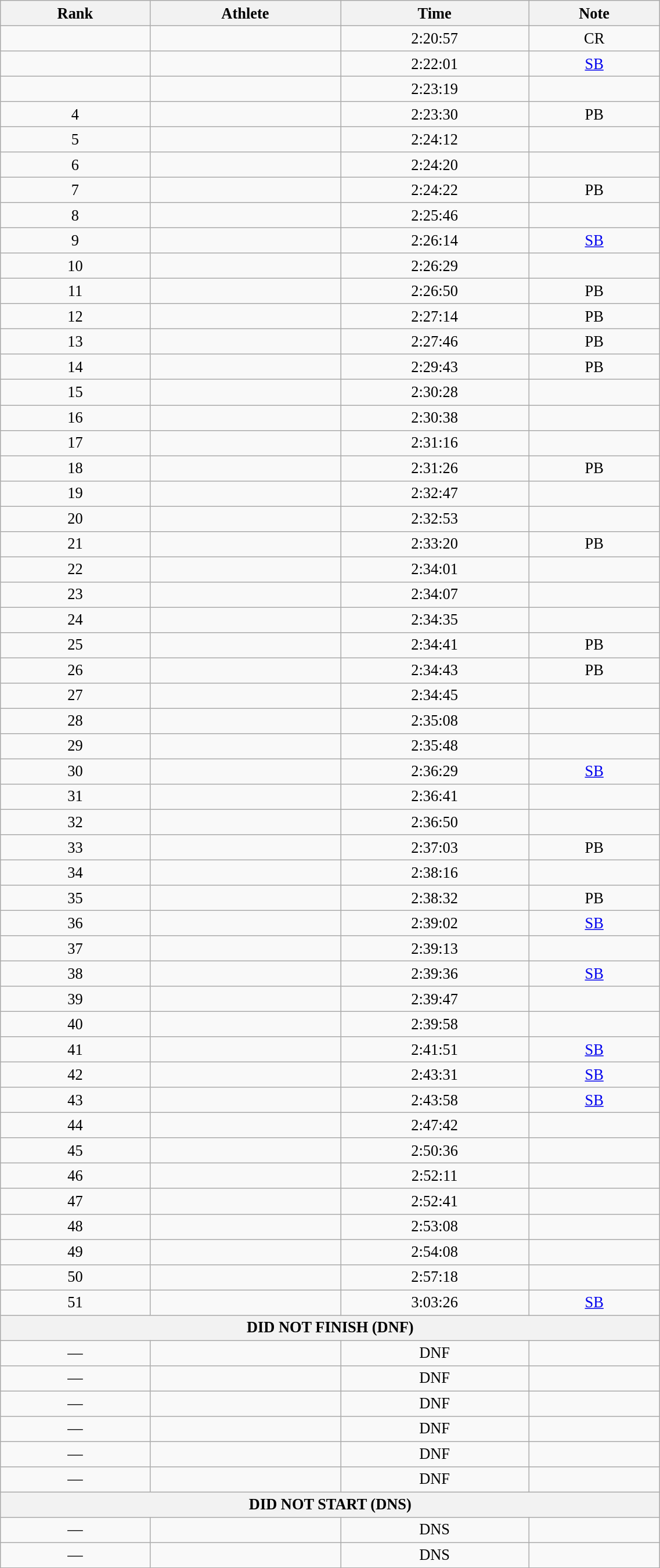<table class="wikitable" style=" text-align:center; font-size:110%;" width="60%">
<tr>
<th>Rank</th>
<th>Athlete</th>
<th>Time</th>
<th>Note</th>
</tr>
<tr>
<td></td>
<td align=left></td>
<td>2:20:57</td>
<td>CR</td>
</tr>
<tr>
<td></td>
<td align=left></td>
<td>2:22:01</td>
<td><a href='#'>SB</a></td>
</tr>
<tr>
<td></td>
<td align=left></td>
<td>2:23:19</td>
<td></td>
</tr>
<tr>
<td>4</td>
<td align=left></td>
<td>2:23:30</td>
<td>PB</td>
</tr>
<tr>
<td>5</td>
<td align=left></td>
<td>2:24:12</td>
<td></td>
</tr>
<tr>
<td>6</td>
<td align=left></td>
<td>2:24:20</td>
<td></td>
</tr>
<tr>
<td>7</td>
<td align=left></td>
<td>2:24:22</td>
<td>PB</td>
</tr>
<tr>
<td>8</td>
<td align=left></td>
<td>2:25:46</td>
<td></td>
</tr>
<tr>
<td>9</td>
<td align=left></td>
<td>2:26:14</td>
<td><a href='#'>SB</a></td>
</tr>
<tr>
<td>10</td>
<td align=left></td>
<td>2:26:29</td>
<td></td>
</tr>
<tr>
<td>11</td>
<td align=left></td>
<td>2:26:50</td>
<td>PB</td>
</tr>
<tr>
<td>12</td>
<td align=left></td>
<td>2:27:14</td>
<td>PB</td>
</tr>
<tr>
<td>13</td>
<td align=left></td>
<td>2:27:46</td>
<td>PB</td>
</tr>
<tr>
<td>14</td>
<td align=left></td>
<td>2:29:43</td>
<td>PB</td>
</tr>
<tr>
<td>15</td>
<td align=left></td>
<td>2:30:28</td>
<td></td>
</tr>
<tr>
<td>16</td>
<td align=left></td>
<td>2:30:38</td>
<td></td>
</tr>
<tr>
<td>17</td>
<td align=left></td>
<td>2:31:16</td>
<td></td>
</tr>
<tr>
<td>18</td>
<td align=left></td>
<td>2:31:26</td>
<td>PB</td>
</tr>
<tr>
<td>19</td>
<td align=left></td>
<td>2:32:47</td>
<td></td>
</tr>
<tr>
<td>20</td>
<td align=left></td>
<td>2:32:53</td>
<td></td>
</tr>
<tr>
<td>21</td>
<td align=left></td>
<td>2:33:20</td>
<td>PB</td>
</tr>
<tr>
<td>22</td>
<td align=left></td>
<td>2:34:01</td>
<td></td>
</tr>
<tr>
<td>23</td>
<td align=left></td>
<td>2:34:07</td>
<td></td>
</tr>
<tr>
<td>24</td>
<td align=left></td>
<td>2:34:35</td>
<td></td>
</tr>
<tr>
<td>25</td>
<td align=left></td>
<td>2:34:41</td>
<td>PB</td>
</tr>
<tr>
<td>26</td>
<td align=left></td>
<td>2:34:43</td>
<td>PB</td>
</tr>
<tr>
<td>27</td>
<td align=left></td>
<td>2:34:45</td>
<td></td>
</tr>
<tr>
<td>28</td>
<td align=left></td>
<td>2:35:08</td>
</tr>
<tr>
<td>29</td>
<td align=left></td>
<td>2:35:48</td>
<td></td>
</tr>
<tr>
<td>30</td>
<td align=left></td>
<td>2:36:29</td>
<td><a href='#'>SB</a></td>
</tr>
<tr>
<td>31</td>
<td align=left></td>
<td>2:36:41</td>
<td></td>
</tr>
<tr>
<td>32</td>
<td align=left></td>
<td>2:36:50</td>
<td></td>
</tr>
<tr>
<td>33</td>
<td align=left></td>
<td>2:37:03</td>
<td>PB</td>
</tr>
<tr>
<td>34</td>
<td align=left></td>
<td>2:38:16</td>
<td></td>
</tr>
<tr>
<td>35</td>
<td align=left></td>
<td>2:38:32</td>
<td>PB</td>
</tr>
<tr>
<td>36</td>
<td align=left></td>
<td>2:39:02</td>
<td><a href='#'>SB</a></td>
</tr>
<tr>
<td>37</td>
<td align=left></td>
<td>2:39:13</td>
<td></td>
</tr>
<tr>
<td>38</td>
<td align=left></td>
<td>2:39:36</td>
<td><a href='#'>SB</a></td>
</tr>
<tr>
<td>39</td>
<td align=left></td>
<td>2:39:47</td>
<td></td>
</tr>
<tr>
<td>40</td>
<td align=left></td>
<td>2:39:58</td>
<td></td>
</tr>
<tr>
<td>41</td>
<td align=left></td>
<td>2:41:51</td>
<td><a href='#'>SB</a></td>
</tr>
<tr>
<td>42</td>
<td align=left></td>
<td>2:43:31</td>
<td><a href='#'>SB</a></td>
</tr>
<tr>
<td>43</td>
<td align=left></td>
<td>2:43:58</td>
<td><a href='#'>SB</a></td>
</tr>
<tr>
<td>44</td>
<td align=left></td>
<td>2:47:42</td>
</tr>
<tr>
<td>45</td>
<td align=left></td>
<td>2:50:36</td>
<td></td>
</tr>
<tr>
<td>46</td>
<td align=left></td>
<td>2:52:11</td>
<td></td>
</tr>
<tr>
<td>47</td>
<td align=left></td>
<td>2:52:41</td>
<td></td>
</tr>
<tr>
<td>48</td>
<td align=left></td>
<td>2:53:08</td>
<td></td>
</tr>
<tr>
<td>49</td>
<td align=left></td>
<td>2:54:08</td>
<td></td>
</tr>
<tr>
<td>50</td>
<td align=left></td>
<td>2:57:18</td>
<td></td>
</tr>
<tr>
<td>51</td>
<td align=left></td>
<td>3:03:26</td>
<td><a href='#'>SB</a></td>
</tr>
<tr>
<th colspan="4">DID NOT FINISH (DNF)</th>
</tr>
<tr>
<td>—</td>
<td align=left></td>
<td>DNF</td>
<td></td>
</tr>
<tr>
<td>—</td>
<td align=left></td>
<td>DNF</td>
<td></td>
</tr>
<tr>
<td>—</td>
<td align=left></td>
<td>DNF</td>
<td></td>
</tr>
<tr>
<td>—</td>
<td align=left></td>
<td>DNF</td>
<td></td>
</tr>
<tr>
<td>—</td>
<td align=left></td>
<td>DNF</td>
<td></td>
</tr>
<tr>
<td>—</td>
<td align=left></td>
<td>DNF</td>
<td></td>
</tr>
<tr>
<th colspan="4">DID NOT START (DNS)</th>
</tr>
<tr>
<td>—</td>
<td align=left></td>
<td>DNS</td>
<td></td>
</tr>
<tr>
<td>—</td>
<td align=left></td>
<td>DNS</td>
<td></td>
</tr>
</table>
